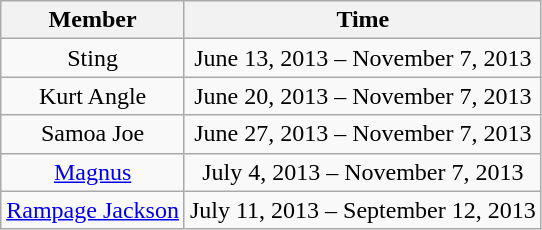<table class="wikitable sortable" style="text-align:center;">
<tr>
<th>Member</th>
<th>Time</th>
</tr>
<tr>
<td>Sting</td>
<td>June 13, 2013 – November 7, 2013</td>
</tr>
<tr>
<td>Kurt Angle</td>
<td>June 20, 2013 – November 7, 2013</td>
</tr>
<tr>
<td>Samoa Joe</td>
<td>June 27, 2013 – November 7, 2013</td>
</tr>
<tr>
<td><a href='#'>Magnus</a></td>
<td>July 4, 2013 – November 7, 2013</td>
</tr>
<tr>
<td><a href='#'>Rampage Jackson</a></td>
<td>July 11, 2013 – September 12, 2013</td>
</tr>
</table>
